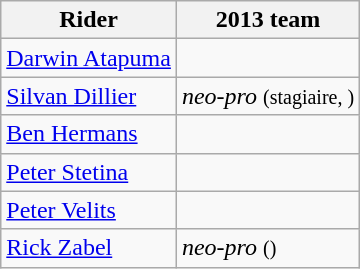<table class="wikitable">
<tr>
<th>Rider</th>
<th>2013 team</th>
</tr>
<tr>
<td><a href='#'>Darwin Atapuma</a></td>
<td></td>
</tr>
<tr>
<td><a href='#'>Silvan Dillier</a></td>
<td><em>neo-pro</em> <small>(stagiaire, )</small></td>
</tr>
<tr>
<td><a href='#'>Ben Hermans</a></td>
<td></td>
</tr>
<tr>
<td><a href='#'>Peter Stetina</a></td>
<td></td>
</tr>
<tr>
<td><a href='#'>Peter Velits</a></td>
<td></td>
</tr>
<tr>
<td><a href='#'>Rick Zabel</a></td>
<td><em>neo-pro</em> <small>()</small></td>
</tr>
</table>
